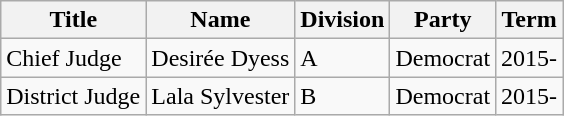<table class = "wikitable">
<tr>
<th>Title</th>
<th>Name</th>
<th>Division</th>
<th>Party</th>
<th>Term</th>
</tr>
<tr>
<td>Chief Judge</td>
<td>Desirée Dyess</td>
<td>A</td>
<td>Democrat</td>
<td>2015-</td>
</tr>
<tr>
<td>District Judge</td>
<td>Lala Sylvester</td>
<td>B</td>
<td>Democrat</td>
<td>2015-</td>
</tr>
</table>
